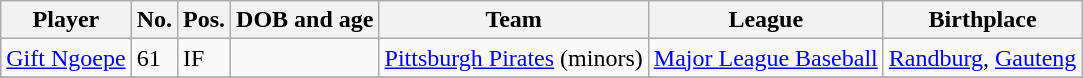<table class="wikitable sortable">
<tr>
<th>Player</th>
<th>No.</th>
<th>Pos.</th>
<th>DOB and age</th>
<th>Team</th>
<th>League</th>
<th>Birthplace</th>
</tr>
<tr>
<td><a href='#'>Gift Ngoepe</a></td>
<td>61</td>
<td>IF</td>
<td></td>
<td> <a href='#'>Pittsburgh Pirates</a> (minors)</td>
<td><a href='#'>Major League Baseball</a></td>
<td><a href='#'>Randburg</a>, <a href='#'>Gauteng</a></td>
</tr>
<tr>
</tr>
</table>
